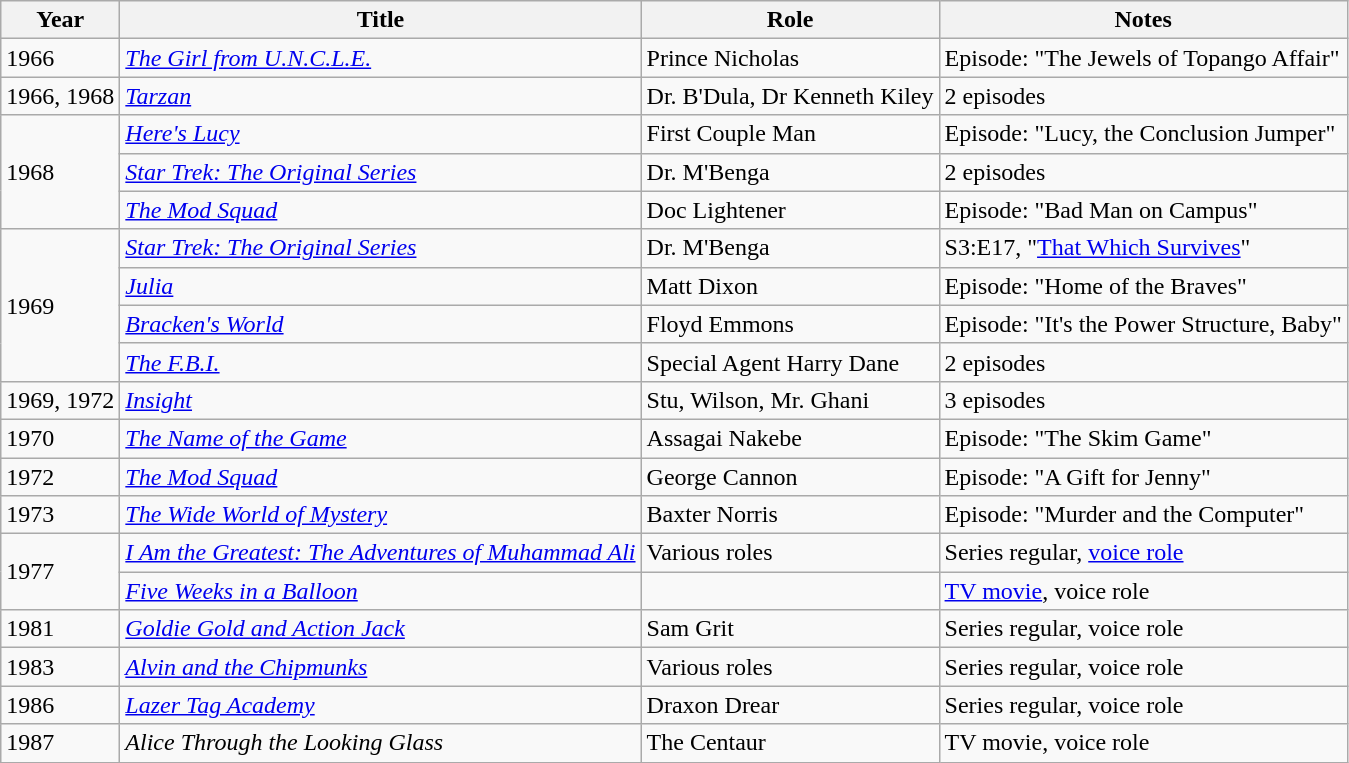<table class="wikitable sortable">
<tr>
<th>Year</th>
<th>Title</th>
<th>Role</th>
<th>Notes</th>
</tr>
<tr>
<td>1966</td>
<td><em><a href='#'>The Girl from U.N.C.L.E.</a></em></td>
<td>Prince Nicholas</td>
<td>Episode: "The Jewels of Topango Affair"</td>
</tr>
<tr>
<td>1966, 1968</td>
<td><em><a href='#'>Tarzan</a></em></td>
<td>Dr. B'Dula, Dr Kenneth Kiley</td>
<td>2 episodes</td>
</tr>
<tr>
<td rowspan="3">1968</td>
<td><em><a href='#'>Here's Lucy</a></em></td>
<td>First Couple Man</td>
<td>Episode: "Lucy, the Conclusion Jumper"</td>
</tr>
<tr>
<td><em><a href='#'>Star Trek: The Original Series</a></em></td>
<td>Dr. M'Benga</td>
<td>2 episodes</td>
</tr>
<tr>
<td><em><a href='#'>The Mod Squad</a></em></td>
<td>Doc Lightener</td>
<td>Episode: "Bad Man on Campus"</td>
</tr>
<tr>
<td rowspan="4">1969</td>
<td><em><a href='#'>Star Trek: The Original Series</a></em></td>
<td>Dr. M'Benga</td>
<td>S3:E17, "<a href='#'>That Which Survives</a>"</td>
</tr>
<tr>
<td><em><a href='#'>Julia</a></em></td>
<td>Matt Dixon</td>
<td>Episode: "Home of the Braves"</td>
</tr>
<tr>
<td><em><a href='#'>Bracken's World</a></em></td>
<td>Floyd Emmons</td>
<td>Episode: "It's the Power Structure, Baby"</td>
</tr>
<tr>
<td><em><a href='#'>The F.B.I.</a></em></td>
<td>Special Agent Harry Dane</td>
<td>2 episodes</td>
</tr>
<tr>
<td>1969, 1972</td>
<td><em><a href='#'>Insight</a></em></td>
<td>Stu, Wilson, Mr. Ghani</td>
<td>3 episodes</td>
</tr>
<tr>
<td>1970</td>
<td><em><a href='#'>The Name of the Game</a></em></td>
<td>Assagai Nakebe</td>
<td>Episode: "The Skim Game"</td>
</tr>
<tr>
<td>1972</td>
<td><em><a href='#'>The Mod Squad</a></em></td>
<td>George Cannon</td>
<td>Episode: "A Gift for Jenny"</td>
</tr>
<tr>
<td>1973</td>
<td><em><a href='#'>The Wide World of Mystery</a></em></td>
<td>Baxter Norris</td>
<td>Episode: "Murder and the Computer"</td>
</tr>
<tr>
<td rowspan="2">1977</td>
<td><em><a href='#'>I Am the Greatest: The Adventures of Muhammad Ali</a></em></td>
<td>Various roles</td>
<td>Series regular, <a href='#'>voice role</a></td>
</tr>
<tr>
<td><em><a href='#'>Five Weeks in a Balloon</a></em></td>
<td></td>
<td><a href='#'>TV movie</a>, voice role</td>
</tr>
<tr>
<td>1981</td>
<td><em><a href='#'>Goldie Gold and Action Jack</a></em></td>
<td>Sam Grit</td>
<td>Series regular, voice role</td>
</tr>
<tr>
<td>1983</td>
<td><em><a href='#'>Alvin and the Chipmunks</a></em></td>
<td>Various roles</td>
<td>Series regular, voice role</td>
</tr>
<tr>
<td>1986</td>
<td><em><a href='#'>Lazer Tag Academy</a></em></td>
<td>Draxon Drear</td>
<td>Series regular, voice role</td>
</tr>
<tr>
<td>1987</td>
<td><em>Alice Through the Looking Glass</em></td>
<td>The Centaur</td>
<td>TV movie, voice role</td>
</tr>
</table>
